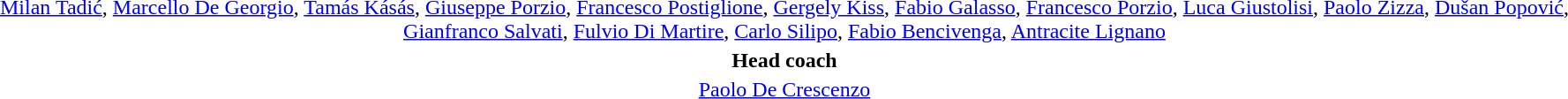<table style="text-align: center; margin-top: 2em; margin-left: auto; margin-right: auto">
<tr>
<td><a href='#'>Milan Tadić</a>, <a href='#'>Marcello De Georgio</a>, <a href='#'>Tamás Kásás</a>, <a href='#'>Giuseppe Porzio</a>, <a href='#'>Francesco Postiglione</a>, <a href='#'>Gergely Kiss</a>, <a href='#'>Fabio Galasso</a>, <a href='#'>Francesco Porzio</a>, <a href='#'>Luca Giustolisi</a>, <a href='#'>Paolo Zizza</a>, <a href='#'>Dušan Popović</a>, <a href='#'>Gianfranco Salvati</a>, <a href='#'>Fulvio Di Martire</a>, <a href='#'>Carlo Silipo</a>, <a href='#'>Fabio Bencivenga</a>, <a href='#'>Antracite Lignano</a></td>
</tr>
<tr>
<td><strong>Head coach</strong></td>
</tr>
<tr>
<td><a href='#'>Paolo De Crescenzo</a></td>
</tr>
</table>
